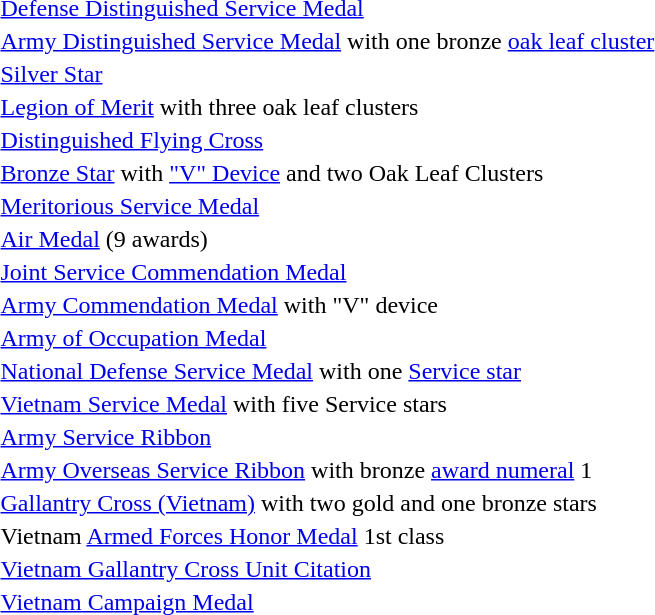<table>
<tr>
<td></td>
<td><a href='#'>Defense Distinguished Service Medal</a></td>
</tr>
<tr>
<td></td>
<td><a href='#'>Army Distinguished Service Medal</a> with one bronze <a href='#'>oak leaf cluster</a></td>
</tr>
<tr>
<td></td>
<td><a href='#'>Silver Star</a></td>
</tr>
<tr>
<td></td>
<td><a href='#'>Legion of Merit</a> with three oak leaf clusters</td>
</tr>
<tr>
<td></td>
<td><a href='#'>Distinguished Flying Cross</a></td>
</tr>
<tr>
<td></td>
<td><a href='#'>Bronze Star</a> with <a href='#'>"V" Device</a> and two Oak Leaf Clusters</td>
</tr>
<tr>
<td></td>
<td><a href='#'>Meritorious Service Medal</a></td>
</tr>
<tr>
<td><span></span></td>
<td><a href='#'>Air Medal</a> (9 awards)</td>
</tr>
<tr>
<td></td>
<td><a href='#'>Joint Service Commendation Medal</a></td>
</tr>
<tr>
<td></td>
<td><a href='#'>Army Commendation Medal</a> with "V" device</td>
</tr>
<tr>
<td></td>
<td><a href='#'>Army of Occupation Medal</a></td>
</tr>
<tr>
<td></td>
<td><a href='#'>National Defense Service Medal</a> with one <a href='#'>Service star</a></td>
</tr>
<tr>
<td></td>
<td><a href='#'>Vietnam Service Medal</a> with five Service stars</td>
</tr>
<tr>
<td></td>
<td><a href='#'>Army Service Ribbon</a></td>
</tr>
<tr>
<td><span></span></td>
<td><a href='#'>Army Overseas Service Ribbon</a> with bronze <a href='#'>award numeral</a> 1</td>
</tr>
<tr>
<td></td>
<td><a href='#'>Gallantry Cross (Vietnam)</a> with two gold and one bronze stars</td>
</tr>
<tr>
<td></td>
<td>Vietnam <a href='#'>Armed Forces Honor Medal</a> 1st class</td>
</tr>
<tr>
<td></td>
<td><a href='#'>Vietnam Gallantry Cross Unit Citation</a></td>
</tr>
<tr>
<td></td>
<td><a href='#'>Vietnam Campaign Medal</a></td>
</tr>
</table>
